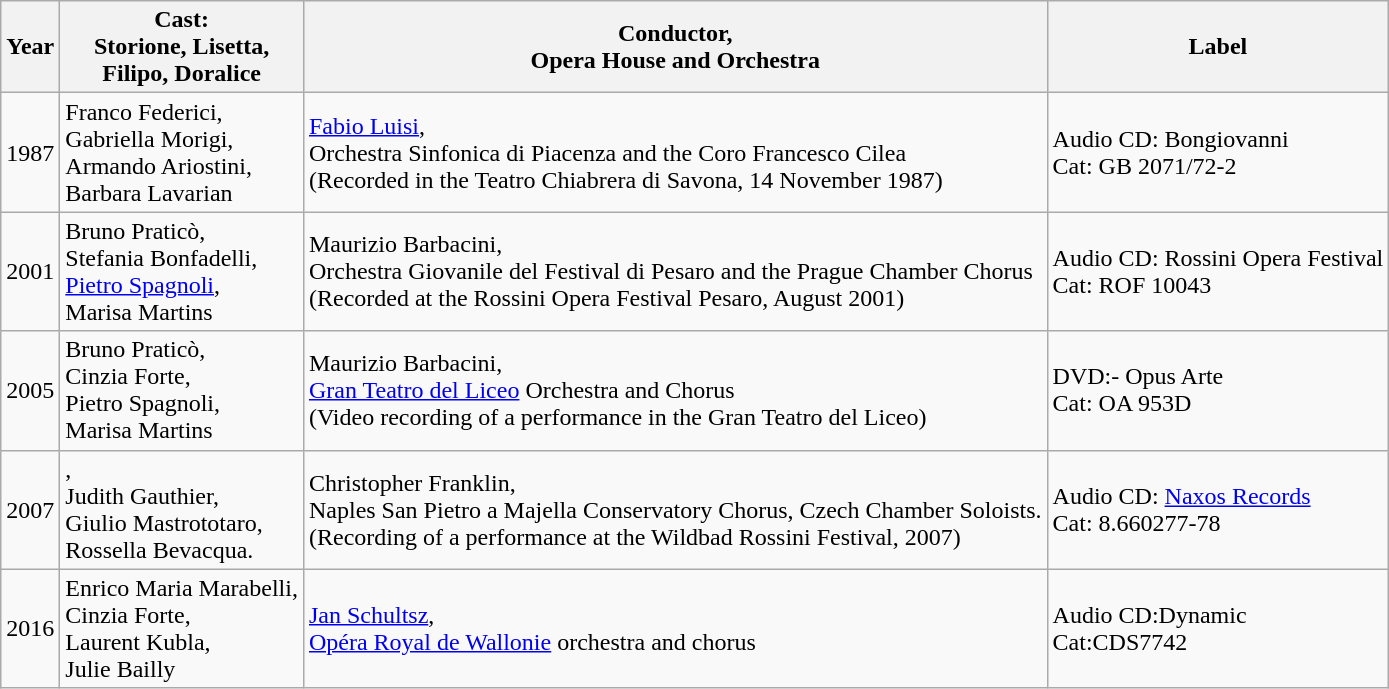<table class="wikitable">
<tr>
<th>Year</th>
<th>Cast:<br>Storione, Lisetta,<br> Filipo, Doralice</th>
<th>Conductor,<br>Opera House and Orchestra</th>
<th>Label </th>
</tr>
<tr>
<td>1987</td>
<td>Franco Federici, <br>Gabriella Morigi, <br>Armando Ariostini, <br>Barbara Lavarian</td>
<td><a href='#'>Fabio Luisi</a>, <br>Orchestra Sinfonica di Piacenza and the Coro Francesco Cilea <br>(Recorded in the Teatro Chiabrera di Savona,  14 November 1987)</td>
<td>Audio CD: Bongiovanni <br>Cat: GB 2071/72-2</td>
</tr>
<tr>
<td>2001</td>
<td>Bruno Praticò,<br>Stefania Bonfadelli,<br><a href='#'>Pietro Spagnoli</a>,<br>Marisa Martins</td>
<td>Maurizio Barbacini, <br>Orchestra Giovanile del Festival di Pesaro and the Prague Chamber Chorus<br>(Recorded at the Rossini Opera Festival Pesaro, August 2001)</td>
<td>Audio CD: Rossini Opera Festival<br>Cat: ROF 10043</td>
</tr>
<tr>
<td>2005</td>
<td>Bruno Praticò,<br>Cinzia Forte,<br>Pietro Spagnoli,<br>Marisa Martins</td>
<td>Maurizio Barbacini,<br><a href='#'>Gran Teatro del Liceo</a> Orchestra and Chorus<br> (Video recording of a performance in the Gran Teatro del Liceo)</td>
<td>DVD:- Opus Arte<br>Cat: OA 953D</td>
</tr>
<tr>
<td>2007</td>
<td>,<br>Judith Gauthier,<br>Giulio Mastrototaro,<br>Rossella Bevacqua.</td>
<td>Christopher Franklin,<br>Naples San Pietro a Majella Conservatory Chorus, Czech Chamber Soloists.<br>(Recording of a performance at the Wildbad Rossini Festival, 2007)</td>
<td>Audio CD: <a href='#'>Naxos Records</a><br>Cat: 8.660277-78</td>
</tr>
<tr>
<td>2016</td>
<td>Enrico Maria Marabelli,<br>Cinzia Forte,<br>Laurent Kubla,<br>Julie Bailly</td>
<td><a href='#'>Jan Schultsz</a>,<br><a href='#'>Opéra Royal de Wallonie</a> orchestra and chorus</td>
<td>Audio CD:Dynamic<br>Cat:CDS7742</td>
</tr>
</table>
